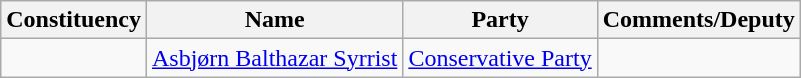<table class="wikitable">
<tr>
<th>Constituency</th>
<th>Name</th>
<th>Party</th>
<th>Comments/Deputy</th>
</tr>
<tr>
<td></td>
<td><a href='#'>Asbjørn Balthazar Syrrist</a></td>
<td><a href='#'>Conservative Party</a></td>
<td></td>
</tr>
</table>
